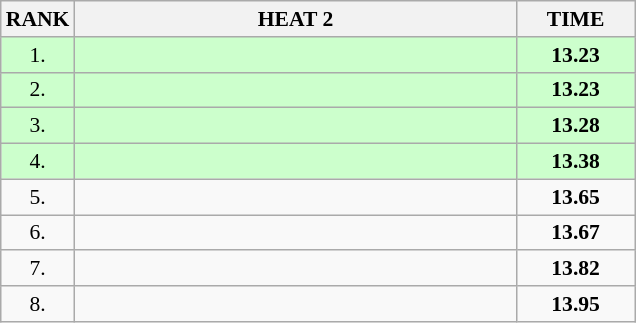<table class="wikitable" style="border-collapse: collapse; font-size: 90%;">
<tr>
<th>RANK</th>
<th style="width: 20em">HEAT 2</th>
<th style="width: 5em">TIME</th>
</tr>
<tr style="background:#ccffcc;">
<td align="center">1.</td>
<td></td>
<td align="center"><strong>13.23</strong></td>
</tr>
<tr style="background:#ccffcc;">
<td align="center">2.</td>
<td></td>
<td align="center"><strong>13.23</strong></td>
</tr>
<tr style="background:#ccffcc;">
<td align="center">3.</td>
<td></td>
<td align="center"><strong>13.28</strong></td>
</tr>
<tr style="background:#ccffcc;">
<td align="center">4.</td>
<td></td>
<td align="center"><strong>13.38</strong></td>
</tr>
<tr>
<td align="center">5.</td>
<td></td>
<td align="center"><strong>13.65</strong></td>
</tr>
<tr>
<td align="center">6.</td>
<td></td>
<td align="center"><strong>13.67</strong></td>
</tr>
<tr>
<td align="center">7.</td>
<td></td>
<td align="center"><strong>13.82</strong></td>
</tr>
<tr>
<td align="center">8.</td>
<td></td>
<td align="center"><strong>13.95</strong></td>
</tr>
</table>
